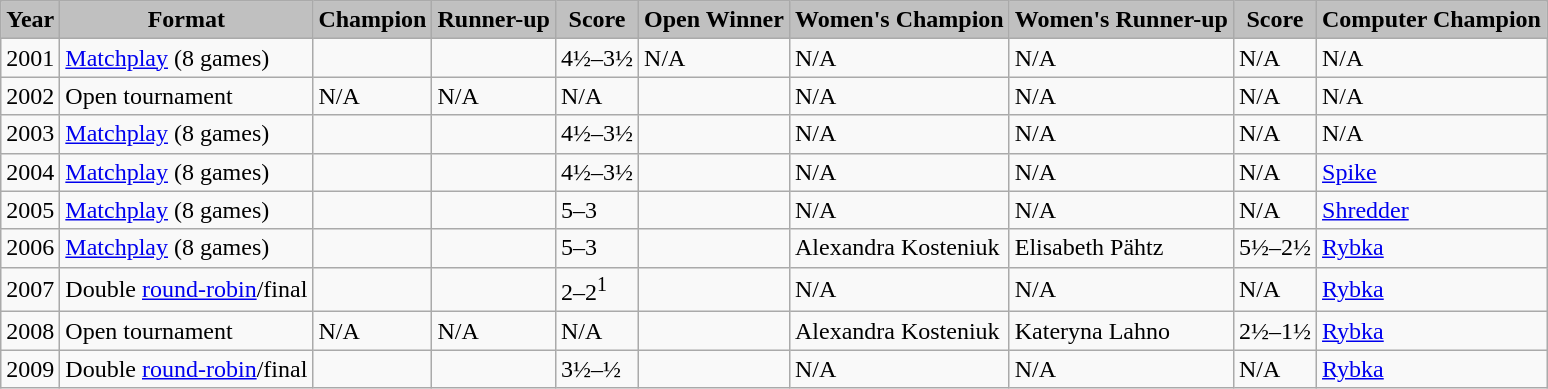<table class="wikitable">
<tr ---->
<th style="background:#C0C0C0">Year</th>
<th style="background:#C0C0C0">Format</th>
<th style="background:#C0C0C0">Champion</th>
<th style="background:#C0C0C0">Runner-up</th>
<th style="background:#C0C0C0">Score</th>
<th style="background:#C0C0C0">Open Winner</th>
<th style="background:#C0C0C0">Women's Champion</th>
<th style="background:#C0C0C0">Women's Runner-up</th>
<th style="background:#C0C0C0">Score</th>
<th style="background:#C0C0C0">Computer Champion</th>
</tr>
<tr ---->
<td>2001</td>
<td><a href='#'>Matchplay</a> (8 games)</td>
<td></td>
<td></td>
<td>4½–3½</td>
<td>N/A</td>
<td>N/A</td>
<td>N/A</td>
<td>N/A</td>
<td>N/A</td>
</tr>
<tr ---->
<td>2002</td>
<td>Open tournament</td>
<td>N/A</td>
<td>N/A</td>
<td>N/A</td>
<td></td>
<td>N/A</td>
<td>N/A</td>
<td>N/A</td>
<td>N/A</td>
</tr>
<tr ---->
<td>2003</td>
<td><a href='#'>Matchplay</a> (8 games)</td>
<td></td>
<td></td>
<td>4½–3½</td>
<td></td>
<td>N/A</td>
<td>N/A</td>
<td>N/A</td>
<td>N/A</td>
</tr>
<tr ---->
<td>2004</td>
<td><a href='#'>Matchplay</a> (8 games)</td>
<td></td>
<td></td>
<td>4½–3½</td>
<td></td>
<td>N/A</td>
<td>N/A</td>
<td>N/A</td>
<td><a href='#'>Spike</a></td>
</tr>
<tr ---->
<td>2005</td>
<td><a href='#'>Matchplay</a> (8 games)</td>
<td></td>
<td></td>
<td>5–3</td>
<td></td>
<td>N/A</td>
<td>N/A</td>
<td>N/A</td>
<td><a href='#'>Shredder</a></td>
</tr>
<tr ---->
<td>2006</td>
<td><a href='#'>Matchplay</a> (8 games)</td>
<td></td>
<td></td>
<td>5–3</td>
<td></td>
<td>Alexandra Kosteniuk</td>
<td>Elisabeth Pähtz</td>
<td>5½–2½</td>
<td><a href='#'>Rybka</a></td>
</tr>
<tr ---->
<td>2007</td>
<td>Double <a href='#'>round-robin</a>/final</td>
<td></td>
<td></td>
<td>2–2<sup>1</sup></td>
<td></td>
<td>N/A</td>
<td>N/A</td>
<td>N/A</td>
<td><a href='#'>Rybka</a></td>
</tr>
<tr ---->
<td>2008</td>
<td>Open tournament</td>
<td>N/A</td>
<td>N/A</td>
<td>N/A</td>
<td></td>
<td>Alexandra Kosteniuk</td>
<td>Kateryna Lahno</td>
<td>2½–1½</td>
<td><a href='#'>Rybka</a></td>
</tr>
<tr ---->
<td>2009</td>
<td>Double <a href='#'>round-robin</a>/final</td>
<td></td>
<td></td>
<td>3½–½</td>
<td></td>
<td>N/A</td>
<td>N/A</td>
<td>N/A</td>
<td><a href='#'>Rybka</a></td>
</tr>
</table>
